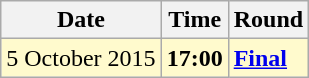<table class="wikitable">
<tr>
<th>Date</th>
<th>Time</th>
<th>Round</th>
</tr>
<tr style=background:lemonchiffon>
<td>5 October 2015</td>
<td><strong>17:00</strong></td>
<td><strong><a href='#'>Final</a></strong></td>
</tr>
</table>
